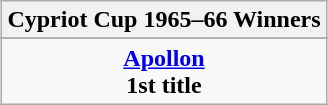<table class="wikitable" style="text-align:center;margin: 0 auto;">
<tr>
<th>Cypriot Cup 1965–66 Winners</th>
</tr>
<tr>
</tr>
<tr>
<td><strong><a href='#'>Apollon</a></strong><br><strong>1st title</strong></td>
</tr>
</table>
